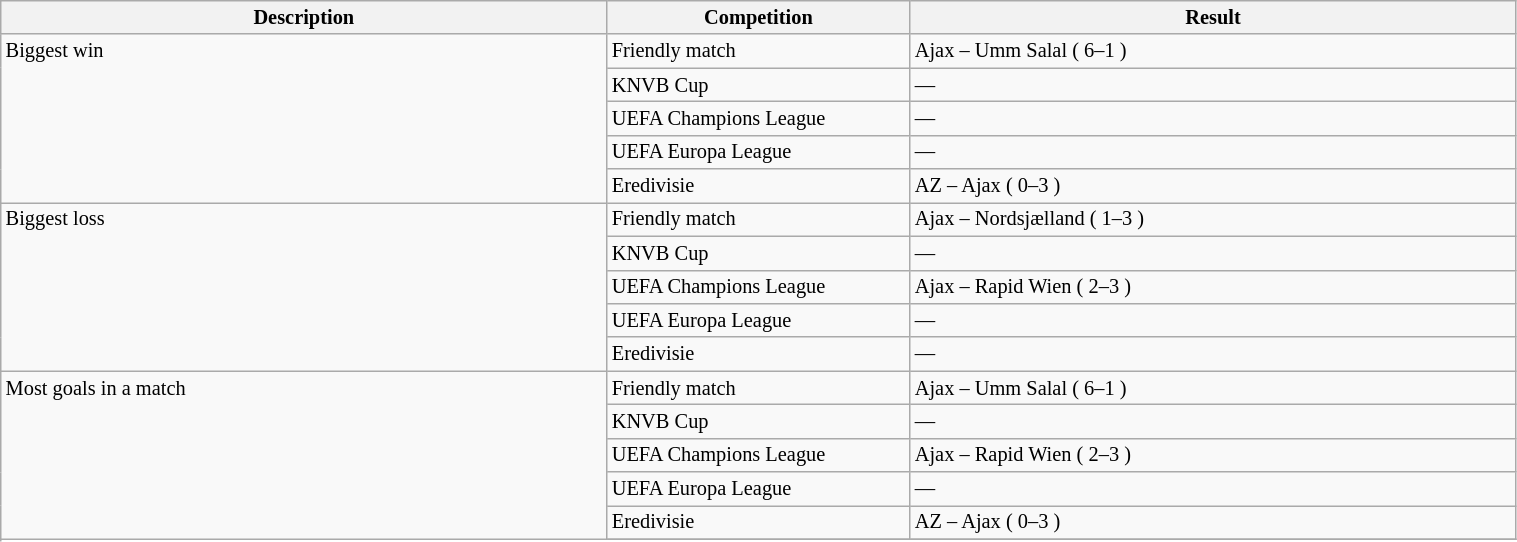<table class="wikitable" style="width:80%; font-size:85%;">
<tr valign=top>
<th width=40% align=center>Description</th>
<th width=20% align=center>Competition</th>
<th width=40% align=center>Result</th>
</tr>
<tr valign=top>
<td rowspan=5>Biggest win</td>
<td> Friendly match</td>
<td>Ajax – Umm Salal ( 6–1 )</td>
</tr>
<tr>
<td> KNVB Cup</td>
<td>—</td>
</tr>
<tr>
<td> UEFA Champions League</td>
<td>—</td>
</tr>
<tr>
<td> UEFA Europa League</td>
<td>—</td>
</tr>
<tr>
<td> Eredivisie</td>
<td>AZ – Ajax ( 0–3 )</td>
</tr>
<tr valign=top>
<td rowspan=5>Biggest loss</td>
<td> Friendly match</td>
<td>Ajax – Nordsjælland ( 1–3 )</td>
</tr>
<tr>
<td> KNVB Cup</td>
<td>—</td>
</tr>
<tr>
<td> UEFA Champions League</td>
<td>Ajax – Rapid Wien ( 2–3 )</td>
</tr>
<tr>
<td> UEFA Europa League</td>
<td>—</td>
</tr>
<tr>
<td> Eredivisie</td>
<td>—</td>
</tr>
<tr valign=top>
<td rowspan=6>Most goals in a match</td>
<td> Friendly match</td>
<td>Ajax – Umm Salal ( 6–1 )</td>
</tr>
<tr>
<td> KNVB Cup</td>
<td>—</td>
</tr>
<tr>
<td> UEFA Champions League</td>
<td>Ajax – Rapid Wien ( 2–3 )</td>
</tr>
<tr>
<td> UEFA Europa League</td>
<td>—</td>
</tr>
<tr>
<td> Eredivisie</td>
<td>AZ – Ajax ( 0–3 )</td>
</tr>
<tr>
</tr>
</table>
